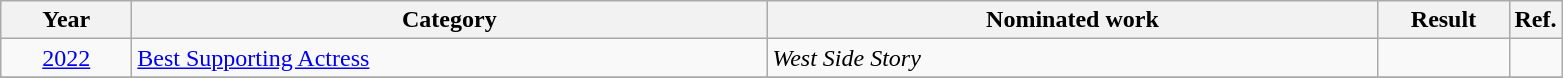<table class=wikitable>
<tr>
<th scope="col" style="width:5em;">Year</th>
<th scope="col" style="width:26em;">Category</th>
<th scope="col" style="width:25em;">Nominated work</th>
<th scope="col" style="width:5em;">Result</th>
<th>Ref.</th>
</tr>
<tr>
<td style="text-align:center;"><a href='#'>2022</a></td>
<td><a href='#'>Best Supporting Actress</a></td>
<td><em>West Side Story</em></td>
<td></td>
<td style="text-align:center;"></td>
</tr>
<tr>
</tr>
</table>
